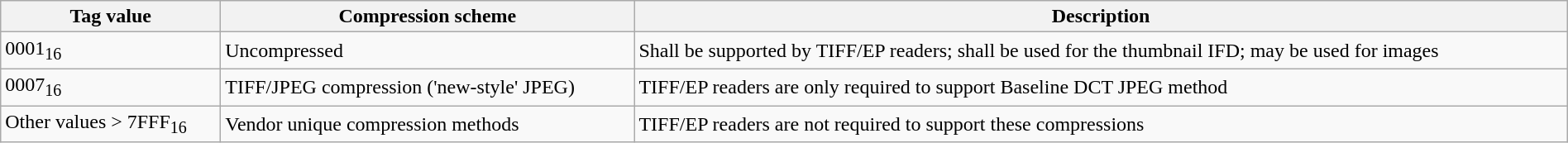<table class="wikitable sortable" style="width: 100%">
<tr>
<th>Tag value</th>
<th>Compression scheme</th>
<th>Description</th>
</tr>
<tr>
<td>0001<sub>16</sub></td>
<td>Uncompressed</td>
<td>Shall be supported by TIFF/EP readers; shall be used for the thumbnail IFD; may be used for images</td>
</tr>
<tr>
<td>0007<sub>16</sub></td>
<td>TIFF/JPEG compression ('new-style' JPEG)</td>
<td>TIFF/EP readers are only required to support Baseline DCT JPEG method</td>
</tr>
<tr>
<td>Other values > 7FFF<sub>16</sub></td>
<td>Vendor unique compression methods</td>
<td>TIFF/EP readers are not required to support these compressions</td>
</tr>
</table>
